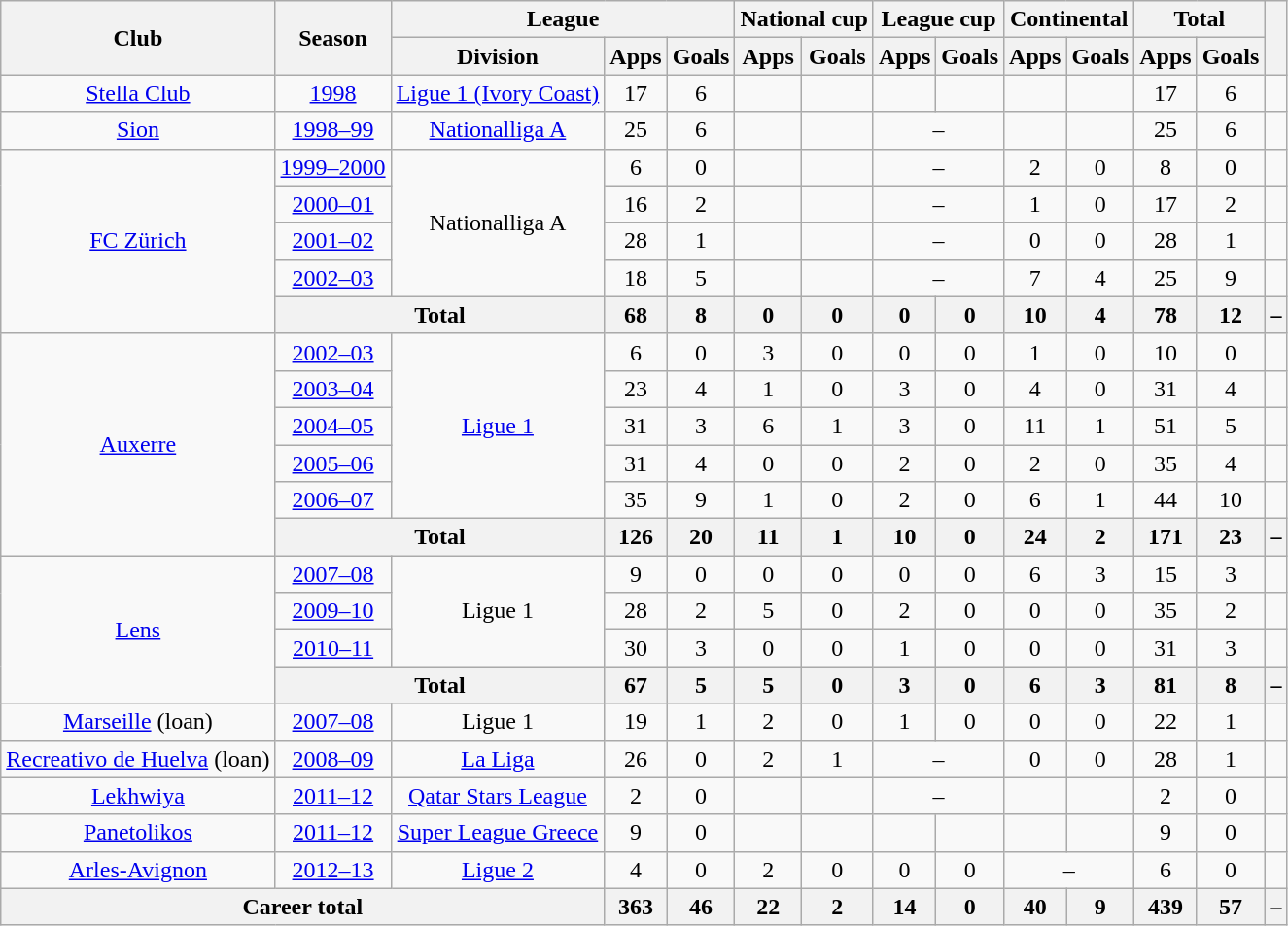<table class="wikitable" style="text-align: center">
<tr>
<th rowspan="2">Club</th>
<th rowspan="2">Season</th>
<th colspan="3">League</th>
<th colspan="2">National cup</th>
<th colspan="2">League cup</th>
<th colspan="2">Continental</th>
<th colspan="2">Total</th>
<th rowspan="2"></th>
</tr>
<tr>
<th>Division</th>
<th>Apps</th>
<th>Goals</th>
<th>Apps</th>
<th>Goals</th>
<th>Apps</th>
<th>Goals</th>
<th>Apps</th>
<th>Goals</th>
<th>Apps</th>
<th>Goals</th>
</tr>
<tr>
<td><a href='#'>Stella Club</a></td>
<td><a href='#'>1998</a></td>
<td><a href='#'>Ligue 1 (Ivory Coast)</a></td>
<td>17</td>
<td>6</td>
<td></td>
<td></td>
<td></td>
<td></td>
<td></td>
<td></td>
<td>17</td>
<td>6</td>
<td></td>
</tr>
<tr>
<td><a href='#'>Sion</a></td>
<td><a href='#'>1998–99</a></td>
<td><a href='#'>Nationalliga A</a></td>
<td>25</td>
<td>6</td>
<td></td>
<td></td>
<td colspan="2">–</td>
<td></td>
<td></td>
<td>25</td>
<td>6</td>
<td></td>
</tr>
<tr>
<td rowspan="5"><a href='#'>FC Zürich</a></td>
<td><a href='#'>1999–2000</a></td>
<td rowspan="4">Nationalliga A</td>
<td>6</td>
<td>0</td>
<td></td>
<td></td>
<td colspan="2">–</td>
<td>2</td>
<td>0</td>
<td>8</td>
<td>0</td>
<td></td>
</tr>
<tr>
<td><a href='#'>2000–01</a></td>
<td>16</td>
<td>2</td>
<td></td>
<td></td>
<td colspan="2">–</td>
<td>1</td>
<td>0</td>
<td>17</td>
<td>2</td>
<td></td>
</tr>
<tr>
<td><a href='#'>2001–02</a></td>
<td>28</td>
<td>1</td>
<td></td>
<td></td>
<td colspan="2">–</td>
<td>0</td>
<td>0</td>
<td>28</td>
<td>1</td>
<td></td>
</tr>
<tr>
<td><a href='#'>2002–03</a></td>
<td>18</td>
<td>5</td>
<td></td>
<td></td>
<td colspan="2">–</td>
<td>7</td>
<td>4</td>
<td>25</td>
<td>9</td>
<td></td>
</tr>
<tr>
<th colspan="2">Total</th>
<th>68</th>
<th>8</th>
<th>0</th>
<th>0</th>
<th>0</th>
<th>0</th>
<th>10</th>
<th>4</th>
<th>78</th>
<th>12</th>
<th>–</th>
</tr>
<tr>
<td rowspan="6"><a href='#'>Auxerre</a></td>
<td><a href='#'>2002–03</a></td>
<td rowspan="5"><a href='#'>Ligue 1</a></td>
<td>6</td>
<td>0</td>
<td>3</td>
<td>0</td>
<td>0</td>
<td>0</td>
<td>1</td>
<td>0</td>
<td>10</td>
<td>0</td>
<td></td>
</tr>
<tr>
<td><a href='#'>2003–04</a></td>
<td>23</td>
<td>4</td>
<td>1</td>
<td>0</td>
<td>3</td>
<td>0</td>
<td>4</td>
<td>0</td>
<td>31</td>
<td>4</td>
<td></td>
</tr>
<tr>
<td><a href='#'>2004–05</a></td>
<td>31</td>
<td>3</td>
<td>6</td>
<td>1</td>
<td>3</td>
<td>0</td>
<td>11</td>
<td>1</td>
<td>51</td>
<td>5</td>
<td></td>
</tr>
<tr>
<td><a href='#'>2005–06</a></td>
<td>31</td>
<td>4</td>
<td>0</td>
<td>0</td>
<td>2</td>
<td>0</td>
<td>2</td>
<td>0</td>
<td>35</td>
<td>4</td>
<td></td>
</tr>
<tr>
<td><a href='#'>2006–07</a></td>
<td>35</td>
<td>9</td>
<td>1</td>
<td>0</td>
<td>2</td>
<td>0</td>
<td>6</td>
<td>1</td>
<td>44</td>
<td>10</td>
<td></td>
</tr>
<tr>
<th colspan="2">Total</th>
<th>126</th>
<th>20</th>
<th>11</th>
<th>1</th>
<th>10</th>
<th>0</th>
<th>24</th>
<th>2</th>
<th>171</th>
<th>23</th>
<th>–</th>
</tr>
<tr>
<td rowspan="4"><a href='#'>Lens</a></td>
<td><a href='#'>2007–08</a></td>
<td rowspan="3">Ligue 1</td>
<td>9</td>
<td>0</td>
<td>0</td>
<td>0</td>
<td>0</td>
<td>0</td>
<td>6</td>
<td>3</td>
<td>15</td>
<td>3</td>
<td></td>
</tr>
<tr>
<td><a href='#'>2009–10</a></td>
<td>28</td>
<td>2</td>
<td>5</td>
<td>0</td>
<td>2</td>
<td>0</td>
<td>0</td>
<td>0</td>
<td>35</td>
<td>2</td>
<td></td>
</tr>
<tr>
<td><a href='#'>2010–11</a></td>
<td>30</td>
<td>3</td>
<td>0</td>
<td>0</td>
<td>1</td>
<td>0</td>
<td>0</td>
<td>0</td>
<td>31</td>
<td>3</td>
<td></td>
</tr>
<tr>
<th colspan="2">Total</th>
<th>67</th>
<th>5</th>
<th>5</th>
<th>0</th>
<th>3</th>
<th>0</th>
<th>6</th>
<th>3</th>
<th>81</th>
<th>8</th>
<th>–</th>
</tr>
<tr>
<td><a href='#'>Marseille</a> (loan)</td>
<td><a href='#'>2007–08</a></td>
<td>Ligue 1</td>
<td>19</td>
<td>1</td>
<td>2</td>
<td>0</td>
<td>1</td>
<td>0</td>
<td>0</td>
<td>0</td>
<td>22</td>
<td>1</td>
<td></td>
</tr>
<tr>
<td><a href='#'>Recreativo de Huelva</a> (loan)</td>
<td><a href='#'>2008–09</a></td>
<td><a href='#'>La Liga</a></td>
<td>26</td>
<td>0</td>
<td>2</td>
<td>1</td>
<td colspan="2">–</td>
<td>0</td>
<td>0</td>
<td>28</td>
<td>1</td>
<td></td>
</tr>
<tr>
<td><a href='#'>Lekhwiya</a></td>
<td><a href='#'>2011–12</a></td>
<td><a href='#'>Qatar Stars League</a></td>
<td>2</td>
<td>0</td>
<td></td>
<td></td>
<td colspan="2">–</td>
<td></td>
<td></td>
<td>2</td>
<td>0</td>
<td></td>
</tr>
<tr>
<td><a href='#'>Panetolikos</a></td>
<td><a href='#'>2011–12</a></td>
<td><a href='#'>Super League Greece</a></td>
<td>9</td>
<td>0</td>
<td></td>
<td></td>
<td></td>
<td></td>
<td></td>
<td></td>
<td>9</td>
<td>0</td>
<td></td>
</tr>
<tr>
<td><a href='#'>Arles-Avignon</a></td>
<td><a href='#'>2012–13</a></td>
<td><a href='#'>Ligue 2</a></td>
<td>4</td>
<td>0</td>
<td>2</td>
<td>0</td>
<td>0</td>
<td>0</td>
<td colspan="2">–</td>
<td>6</td>
<td>0</td>
<td></td>
</tr>
<tr>
<th colspan="3">Career total</th>
<th>363</th>
<th>46</th>
<th>22</th>
<th>2</th>
<th>14</th>
<th>0</th>
<th>40</th>
<th>9</th>
<th>439</th>
<th>57</th>
<th>–</th>
</tr>
</table>
